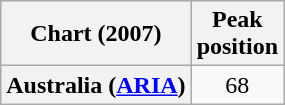<table class="wikitable plainrowheaders" style="text-align:center">
<tr>
<th scope="col">Chart (2007)</th>
<th scope="col">Peak<br>position</th>
</tr>
<tr>
<th scope="row">Australia (<a href='#'>ARIA</a>)</th>
<td>68</td>
</tr>
</table>
